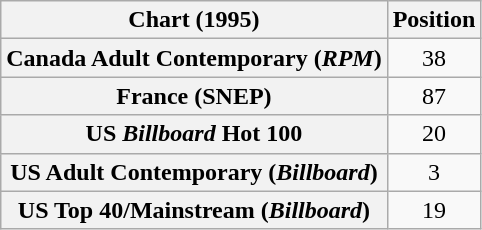<table class="wikitable sortable plainrowheaders" style="text-align:center">
<tr>
<th>Chart (1995)</th>
<th>Position</th>
</tr>
<tr>
<th scope="row">Canada Adult Contemporary (<em>RPM</em>)</th>
<td>38</td>
</tr>
<tr>
<th scope="row">France (SNEP)</th>
<td>87</td>
</tr>
<tr>
<th scope="row">US <em>Billboard</em> Hot 100</th>
<td>20</td>
</tr>
<tr>
<th scope="row">US Adult Contemporary (<em>Billboard</em>)</th>
<td>3</td>
</tr>
<tr>
<th scope="row">US Top 40/Mainstream (<em>Billboard</em>)</th>
<td>19</td>
</tr>
</table>
